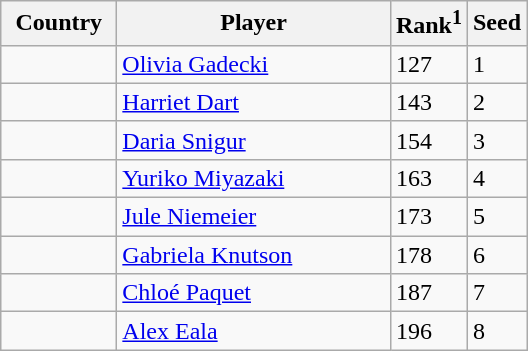<table class="sortable wikitable">
<tr>
<th width="70">Country</th>
<th width="175">Player</th>
<th>Rank<sup>1</sup></th>
<th>Seed</th>
</tr>
<tr>
<td></td>
<td><a href='#'>Olivia Gadecki</a></td>
<td>127</td>
<td>1</td>
</tr>
<tr>
<td></td>
<td><a href='#'>Harriet Dart</a></td>
<td>143</td>
<td>2</td>
</tr>
<tr>
<td></td>
<td><a href='#'>Daria Snigur</a></td>
<td>154</td>
<td>3</td>
</tr>
<tr>
<td></td>
<td><a href='#'>Yuriko Miyazaki</a></td>
<td>163</td>
<td>4</td>
</tr>
<tr>
<td></td>
<td><a href='#'>Jule Niemeier</a></td>
<td>173</td>
<td>5</td>
</tr>
<tr>
<td></td>
<td><a href='#'>Gabriela Knutson</a></td>
<td>178</td>
<td>6</td>
</tr>
<tr>
<td></td>
<td><a href='#'>Chloé Paquet</a></td>
<td>187</td>
<td>7</td>
</tr>
<tr>
<td></td>
<td><a href='#'>Alex Eala</a></td>
<td>196</td>
<td>8</td>
</tr>
</table>
